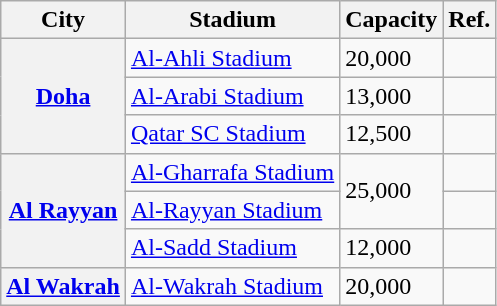<table class="wikitable sortable">
<tr>
<th class="unsortable">City</th>
<th>Stadium</th>
<th>Capacity</th>
<th>Ref.</th>
</tr>
<tr>
<th rowspan="3"><a href='#'>Doha</a></th>
<td><a href='#'>Al-Ahli Stadium</a></td>
<td>20,000</td>
<td></td>
</tr>
<tr>
<td><a href='#'>Al-Arabi Stadium</a></td>
<td>13,000</td>
<td></td>
</tr>
<tr>
<td><a href='#'>Qatar SC Stadium</a></td>
<td>12,500</td>
<td></td>
</tr>
<tr>
<th rowspan="3"><a href='#'>Al Rayyan</a></th>
<td><a href='#'>Al-Gharrafa Stadium</a></td>
<td rowspan="2">25,000</td>
<td></td>
</tr>
<tr>
<td><a href='#'>Al-Rayyan Stadium</a></td>
<td></td>
</tr>
<tr>
<td><a href='#'>Al-Sadd Stadium</a></td>
<td>12,000</td>
<td></td>
</tr>
<tr>
<th><a href='#'>Al Wakrah</a></th>
<td><a href='#'>Al-Wakrah Stadium</a></td>
<td>20,000</td>
<td></td>
</tr>
</table>
